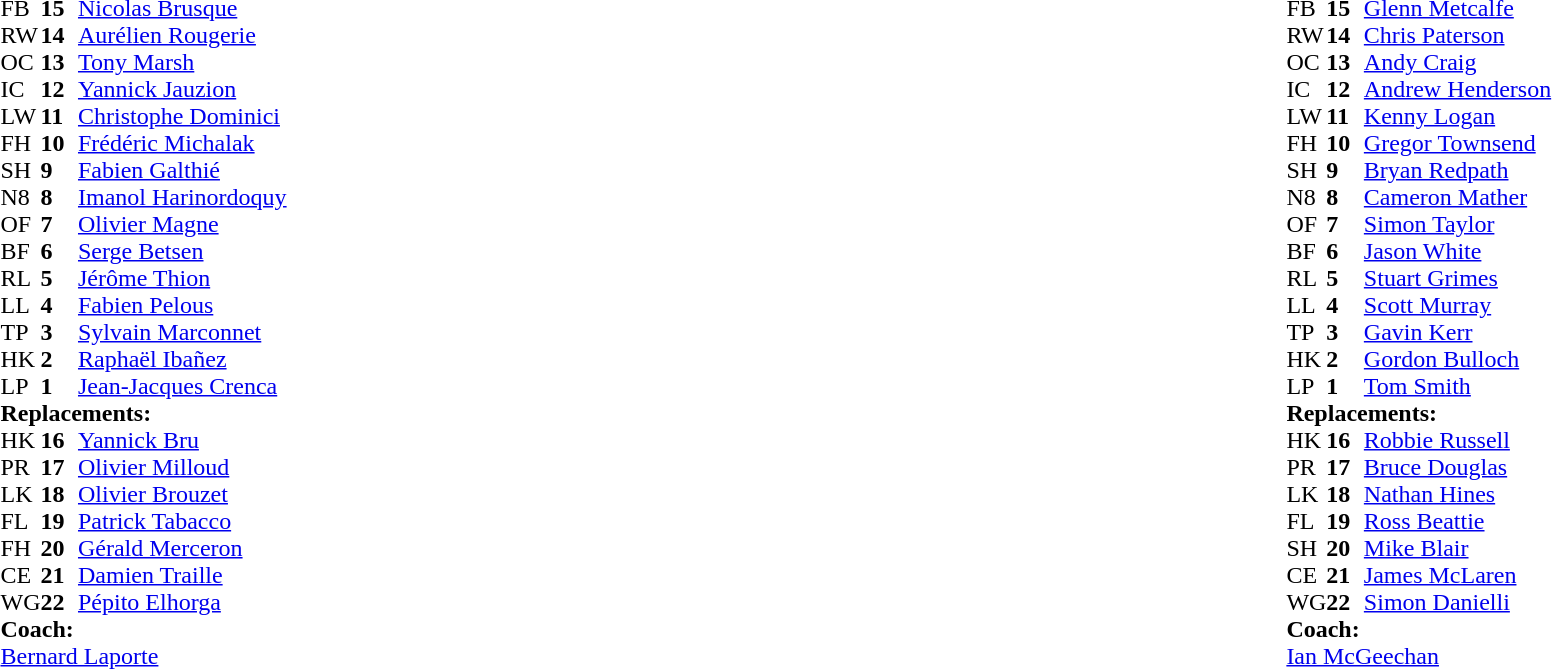<table style="width:100%">
<tr>
<td style="vertical-align:top;width:50%"><br><table cellspacing="0" cellpadding="0">
<tr>
<th width="25"></th>
<th width="25"></th>
</tr>
<tr>
<td>FB</td>
<td><strong>15</strong></td>
<td><a href='#'>Nicolas Brusque</a></td>
</tr>
<tr>
<td>RW</td>
<td><strong>14</strong></td>
<td><a href='#'>Aurélien Rougerie</a></td>
</tr>
<tr>
<td>OC</td>
<td><strong>13</strong></td>
<td><a href='#'>Tony Marsh</a></td>
</tr>
<tr>
<td>IC</td>
<td><strong>12</strong></td>
<td><a href='#'>Yannick Jauzion</a></td>
</tr>
<tr>
<td>LW</td>
<td><strong>11</strong></td>
<td><a href='#'>Christophe Dominici</a></td>
</tr>
<tr>
<td>FH</td>
<td><strong>10</strong></td>
<td><a href='#'>Frédéric Michalak</a></td>
</tr>
<tr>
<td>SH</td>
<td><strong>9</strong></td>
<td><a href='#'>Fabien Galthié</a></td>
</tr>
<tr>
<td>N8</td>
<td><strong>8</strong></td>
<td><a href='#'>Imanol Harinordoquy</a></td>
</tr>
<tr>
<td>OF</td>
<td><strong>7</strong></td>
<td><a href='#'>Olivier Magne</a></td>
</tr>
<tr>
<td>BF</td>
<td><strong>6</strong></td>
<td><a href='#'>Serge Betsen</a></td>
</tr>
<tr>
<td>RL</td>
<td><strong>5</strong></td>
<td><a href='#'>Jérôme Thion</a></td>
</tr>
<tr>
<td>LL</td>
<td><strong>4</strong></td>
<td><a href='#'>Fabien Pelous</a></td>
</tr>
<tr>
<td>TP</td>
<td><strong>3</strong></td>
<td><a href='#'>Sylvain Marconnet</a></td>
</tr>
<tr>
<td>HK</td>
<td><strong>2</strong></td>
<td><a href='#'>Raphaël Ibañez</a></td>
</tr>
<tr>
<td>LP</td>
<td><strong>1</strong></td>
<td><a href='#'>Jean-Jacques Crenca</a></td>
</tr>
<tr>
<td colspan="3"><strong>Replacements:</strong></td>
</tr>
<tr>
<td>HK</td>
<td><strong>16</strong></td>
<td><a href='#'>Yannick Bru</a></td>
</tr>
<tr>
<td>PR</td>
<td><strong>17</strong></td>
<td><a href='#'>Olivier Milloud</a></td>
</tr>
<tr>
<td>LK</td>
<td><strong>18</strong></td>
<td><a href='#'>Olivier Brouzet</a></td>
</tr>
<tr>
<td>FL</td>
<td><strong>19</strong></td>
<td><a href='#'>Patrick Tabacco</a></td>
</tr>
<tr>
<td>FH</td>
<td><strong>20</strong></td>
<td><a href='#'>Gérald Merceron</a></td>
</tr>
<tr>
<td>CE</td>
<td><strong>21</strong></td>
<td><a href='#'>Damien Traille</a></td>
</tr>
<tr>
<td>WG</td>
<td><strong>22</strong></td>
<td><a href='#'>Pépito Elhorga</a></td>
</tr>
<tr>
<td colspan="3"><strong>Coach:</strong></td>
</tr>
<tr>
<td colspan="3"><a href='#'>Bernard Laporte</a></td>
</tr>
</table>
</td>
<td style="vertical-align:top"></td>
<td style="vertical-align:top;width:50%"><br><table cellspacing="0" cellpadding="0" style="margin:auto">
<tr>
<th width="25"></th>
<th width="25"></th>
</tr>
<tr>
<td>FB</td>
<td><strong>15</strong></td>
<td><a href='#'>Glenn Metcalfe</a></td>
</tr>
<tr>
<td>RW</td>
<td><strong>14</strong></td>
<td><a href='#'>Chris Paterson</a></td>
</tr>
<tr>
<td>OC</td>
<td><strong>13</strong></td>
<td><a href='#'>Andy Craig</a></td>
</tr>
<tr>
<td>IC</td>
<td><strong>12</strong></td>
<td><a href='#'>Andrew Henderson</a></td>
</tr>
<tr>
<td>LW</td>
<td><strong>11</strong></td>
<td><a href='#'>Kenny Logan</a></td>
</tr>
<tr>
<td>FH</td>
<td><strong>10</strong></td>
<td><a href='#'>Gregor Townsend</a></td>
</tr>
<tr>
<td>SH</td>
<td><strong>9</strong></td>
<td><a href='#'>Bryan Redpath</a></td>
</tr>
<tr>
<td>N8</td>
<td><strong>8</strong></td>
<td><a href='#'>Cameron Mather</a></td>
</tr>
<tr>
<td>OF</td>
<td><strong>7</strong></td>
<td><a href='#'>Simon Taylor</a></td>
</tr>
<tr>
<td>BF</td>
<td><strong>6</strong></td>
<td><a href='#'>Jason White</a></td>
</tr>
<tr>
<td>RL</td>
<td><strong>5</strong></td>
<td><a href='#'>Stuart Grimes</a></td>
</tr>
<tr>
<td>LL</td>
<td><strong>4</strong></td>
<td><a href='#'>Scott Murray</a></td>
</tr>
<tr>
<td>TP</td>
<td><strong>3</strong></td>
<td><a href='#'>Gavin Kerr</a></td>
</tr>
<tr>
<td>HK</td>
<td><strong>2</strong></td>
<td><a href='#'>Gordon Bulloch</a></td>
</tr>
<tr>
<td>LP</td>
<td><strong>1</strong></td>
<td><a href='#'>Tom Smith</a></td>
</tr>
<tr>
<td colspan="3"><strong>Replacements:</strong></td>
</tr>
<tr>
<td>HK</td>
<td><strong>16</strong></td>
<td><a href='#'>Robbie Russell</a></td>
</tr>
<tr>
<td>PR</td>
<td><strong>17</strong></td>
<td><a href='#'>Bruce Douglas</a></td>
</tr>
<tr>
<td>LK</td>
<td><strong>18</strong></td>
<td><a href='#'>Nathan Hines</a></td>
</tr>
<tr>
<td>FL</td>
<td><strong>19</strong></td>
<td><a href='#'>Ross Beattie</a></td>
</tr>
<tr>
<td>SH</td>
<td><strong>20</strong></td>
<td><a href='#'>Mike Blair</a></td>
</tr>
<tr>
<td>CE</td>
<td><strong>21</strong></td>
<td><a href='#'>James McLaren</a></td>
</tr>
<tr>
<td>WG</td>
<td><strong>22</strong></td>
<td><a href='#'>Simon Danielli</a></td>
</tr>
<tr>
<td colspan="3"><strong>Coach:</strong></td>
</tr>
<tr>
<td colspan="3"><a href='#'>Ian McGeechan</a></td>
</tr>
</table>
</td>
</tr>
</table>
